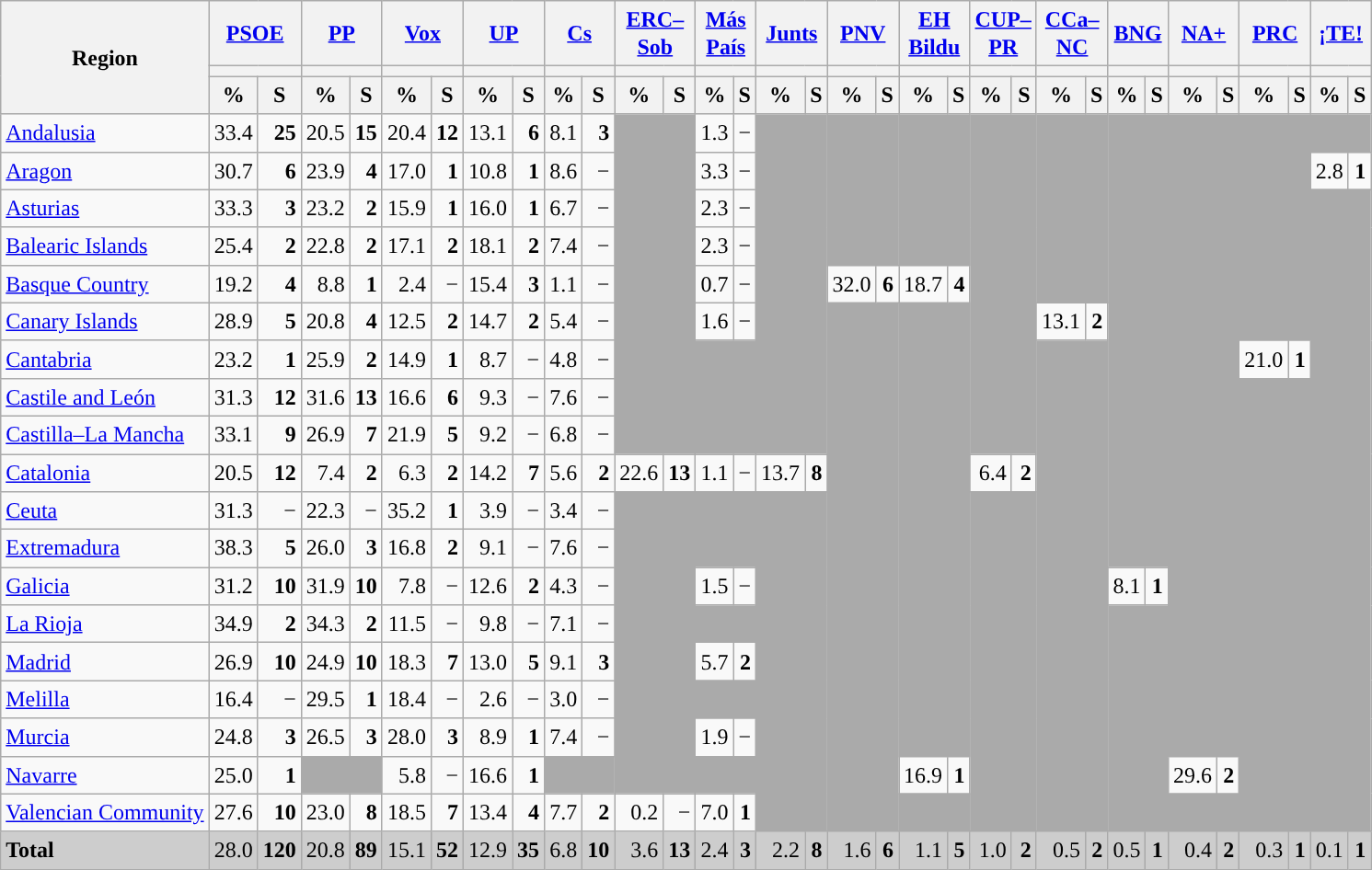<table class="wikitable sortable" style="text-align:right; line-height:20px;">
<tr>
<th rowspan="3">Region</th>
<th colspan="2" width="30px" class="unsortable"><a href='#'>PSOE</a></th>
<th colspan="2" width="30px" class="unsortable"><a href='#'>PP</a></th>
<th colspan="2" width="30px" class="unsortable"><a href='#'>Vox</a></th>
<th colspan="2" width="30px" class="unsortable"><a href='#'>UP</a></th>
<th colspan="2" width="30px" class="unsortable"><a href='#'>Cs</a></th>
<th colspan="2" width="30px" class="unsortable"><a href='#'>ERC–Sob</a></th>
<th colspan="2" width="30px" class="unsortable"><a href='#'>Más País</a></th>
<th colspan="2" width="30px" class="unsortable"><a href='#'>Junts</a></th>
<th colspan="2" width="30px" class="unsortable"><a href='#'>PNV</a></th>
<th colspan="2" width="30px" class="unsortable"><a href='#'>EH Bildu</a></th>
<th colspan="2" width="30px" class="unsortable"><a href='#'>CUP–PR</a></th>
<th colspan="2" width="30px" class="unsortable"><a href='#'>CCa–NC</a></th>
<th colspan="2" width="30px" class="unsortable"><a href='#'>BNG</a></th>
<th colspan="2" width="30px" class="unsortable"><a href='#'>NA+</a></th>
<th colspan="2" width="30px" class="unsortable"><a href='#'>PRC</a></th>
<th colspan="2" width="30px" class="unsortable"><a href='#'>¡TE!</a></th>
</tr>
<tr>
<th colspan="2" style="background:"></th>
<th colspan="2" style="background:"></th>
<th colspan="2" style="background:"></th>
<th colspan="2" style="background:"></th>
<th colspan="2" style="background:"></th>
<th colspan="2" style="background:"></th>
<th colspan="2" style="background:"></th>
<th colspan="2" style="background:"></th>
<th colspan="2" style="background:"></th>
<th colspan="2" style="background:"></th>
<th colspan="2" style="background:"></th>
<th colspan="2" style="background:"></th>
<th colspan="2" style="background:"></th>
<th colspan="2" style="background:"></th>
<th colspan="2" style="background:"></th>
<th colspan="2" style="background:"></th>
</tr>
<tr>
<th data-sort-type="number">%</th>
<th data-sort-type="number">S</th>
<th data-sort-type="number">%</th>
<th data-sort-type="number">S</th>
<th data-sort-type="number">%</th>
<th data-sort-type="number">S</th>
<th data-sort-type="number">%</th>
<th data-sort-type="number">S</th>
<th data-sort-type="number">%</th>
<th data-sort-type="number">S</th>
<th data-sort-type="number">%</th>
<th data-sort-type="number">S</th>
<th data-sort-type="number">%</th>
<th data-sort-type="number">S</th>
<th data-sort-type="number">%</th>
<th data-sort-type="number">S</th>
<th data-sort-type="number">%</th>
<th data-sort-type="number">S</th>
<th data-sort-type="number">%</th>
<th data-sort-type="number">S</th>
<th data-sort-type="number">%</th>
<th data-sort-type="number">S</th>
<th data-sort-type="number">%</th>
<th data-sort-type="number">S</th>
<th data-sort-type="number">%</th>
<th data-sort-type="number">S</th>
<th data-sort-type="number">%</th>
<th data-sort-type="number">S</th>
<th data-sort-type="number">%</th>
<th data-sort-type="number">S</th>
<th data-sort-type="number">%</th>
<th data-sort-type="number">S</th>
</tr>
<tr>
<td align="left"><a href='#'>Andalusia</a></td>
<td style="background:">33.4</td>
<td><strong>25</strong></td>
<td>20.5</td>
<td><strong>15</strong></td>
<td>20.4</td>
<td><strong>12</strong></td>
<td>13.1</td>
<td><strong>6</strong></td>
<td>8.1</td>
<td><strong>3</strong></td>
<td colspan="2" rowspan="9" bgcolor="#AAAAAA"></td>
<td>1.3</td>
<td>−</td>
<td colspan="2" rowspan="9" bgcolor="#AAAAAA"></td>
<td colspan="2" rowspan="4" bgcolor="#AAAAAA"></td>
<td colspan="2" rowspan="4" bgcolor="#AAAAAA"></td>
<td colspan="2" rowspan="9" bgcolor="#AAAAAA"></td>
<td colspan="2" rowspan="5" bgcolor="#AAAAAA"></td>
<td colspan="2" rowspan="12" bgcolor="#AAAAAA"></td>
<td colspan="2" rowspan="17" bgcolor="#AAAAAA"></td>
<td colspan="2" rowspan="6" bgcolor="#AAAAAA"></td>
<td colspan="2" bgcolor="#AAAAAA"></td>
</tr>
<tr>
<td align="left"><a href='#'>Aragon</a></td>
<td style="background:">30.7</td>
<td><strong>6</strong></td>
<td>23.9</td>
<td><strong>4</strong></td>
<td>17.0</td>
<td><strong>1</strong></td>
<td>10.8</td>
<td><strong>1</strong></td>
<td>8.6</td>
<td>−</td>
<td>3.3</td>
<td>−</td>
<td>2.8</td>
<td><strong>1</strong></td>
</tr>
<tr>
<td align="left"><a href='#'>Asturias</a></td>
<td style="background:">33.3</td>
<td><strong>3</strong></td>
<td>23.2</td>
<td><strong>2</strong></td>
<td>15.9</td>
<td><strong>1</strong></td>
<td>16.0</td>
<td><strong>1</strong></td>
<td>6.7</td>
<td>−</td>
<td>2.3</td>
<td>−</td>
<td colspan="2" rowspan="17" bgcolor="#AAAAAA"></td>
</tr>
<tr>
<td align="left"><a href='#'>Balearic Islands</a></td>
<td style="background:">25.4</td>
<td><strong>2</strong></td>
<td>22.8</td>
<td><strong>2</strong></td>
<td>17.1</td>
<td><strong>2</strong></td>
<td>18.1</td>
<td><strong>2</strong></td>
<td>7.4</td>
<td>−</td>
<td>2.3</td>
<td>−</td>
</tr>
<tr>
<td align="left"><a href='#'>Basque Country</a></td>
<td>19.2</td>
<td><strong>4</strong></td>
<td>8.8</td>
<td><strong>1</strong></td>
<td>2.4</td>
<td>−</td>
<td>15.4</td>
<td><strong>3</strong></td>
<td>1.1</td>
<td>−</td>
<td>0.7</td>
<td>−</td>
<td style="background:">32.0</td>
<td><strong>6</strong></td>
<td>18.7</td>
<td><strong>4</strong></td>
</tr>
<tr>
<td align="left"><a href='#'>Canary Islands</a></td>
<td style="background:">28.9</td>
<td><strong>5</strong></td>
<td>20.8</td>
<td><strong>4</strong></td>
<td>12.5</td>
<td><strong>2</strong></td>
<td>14.7</td>
<td><strong>2</strong></td>
<td>5.4</td>
<td>−</td>
<td>1.6</td>
<td>−</td>
<td colspan="2" rowspan="14" bgcolor="#AAAAAA"></td>
<td colspan="2" rowspan="12" bgcolor="#AAAAAA"></td>
<td>13.1</td>
<td><strong>2</strong></td>
</tr>
<tr>
<td align="left"><a href='#'>Cantabria</a></td>
<td>23.2</td>
<td><strong>1</strong></td>
<td style="background:">25.9</td>
<td><strong>2</strong></td>
<td>14.9</td>
<td><strong>1</strong></td>
<td>8.7</td>
<td>−</td>
<td>4.8</td>
<td>−</td>
<td colspan="2" rowspan="3" bgcolor="#AAAAAA"></td>
<td colspan="2" rowspan="13" bgcolor="#AAAAAA"></td>
<td>21.0</td>
<td><strong>1</strong></td>
</tr>
<tr>
<td align="left"><a href='#'>Castile and León</a></td>
<td>31.3</td>
<td><strong>12</strong></td>
<td style="background:">31.6</td>
<td><strong>13</strong></td>
<td>16.6</td>
<td><strong>6</strong></td>
<td>9.3</td>
<td>−</td>
<td>7.6</td>
<td>−</td>
<td colspan="2" rowspan="12" bgcolor="#AAAAAA"></td>
</tr>
<tr>
<td align="left"><a href='#'>Castilla–La Mancha</a></td>
<td style="background:">33.1</td>
<td><strong>9</strong></td>
<td>26.9</td>
<td><strong>7</strong></td>
<td>21.9</td>
<td><strong>5</strong></td>
<td>9.2</td>
<td>−</td>
<td>6.8</td>
<td>−</td>
</tr>
<tr>
<td align="left"><a href='#'>Catalonia</a></td>
<td>20.5</td>
<td><strong>12</strong></td>
<td>7.4</td>
<td><strong>2</strong></td>
<td>6.3</td>
<td><strong>2</strong></td>
<td>14.2</td>
<td><strong>7</strong></td>
<td>5.6</td>
<td><strong>2</strong></td>
<td style="background:">22.6</td>
<td><strong>13</strong></td>
<td>1.1</td>
<td>−</td>
<td>13.7</td>
<td><strong>8</strong></td>
<td>6.4</td>
<td><strong>2</strong></td>
</tr>
<tr>
<td align="left"><a href='#'>Ceuta</a></td>
<td>31.3</td>
<td>−</td>
<td>22.3</td>
<td>−</td>
<td style="background:">35.2</td>
<td><strong>1</strong></td>
<td>3.9</td>
<td>−</td>
<td>3.4</td>
<td>−</td>
<td colspan="2" rowspan="8" bgcolor="#AAAAAA"></td>
<td colspan="2" rowspan="2" bgcolor="#AAAAAA"></td>
<td colspan="2" rowspan="9" bgcolor="#AAAAAA"></td>
<td colspan="2" rowspan="9" bgcolor="#AAAAAA"></td>
</tr>
<tr>
<td align="left"><a href='#'>Extremadura</a></td>
<td style="background:">38.3</td>
<td><strong>5</strong></td>
<td>26.0</td>
<td><strong>3</strong></td>
<td>16.8</td>
<td><strong>2</strong></td>
<td>9.1</td>
<td>−</td>
<td>7.6</td>
<td>−</td>
</tr>
<tr>
<td align="left"><a href='#'>Galicia</a></td>
<td>31.2</td>
<td><strong>10</strong></td>
<td style="background:">31.9</td>
<td><strong>10</strong></td>
<td>7.8</td>
<td>−</td>
<td>12.6</td>
<td><strong>2</strong></td>
<td>4.3</td>
<td>−</td>
<td>1.5</td>
<td>−</td>
<td>8.1</td>
<td><strong>1</strong></td>
</tr>
<tr>
<td align="left"><a href='#'>La Rioja</a></td>
<td style="background:">34.9</td>
<td><strong>2</strong></td>
<td>34.3</td>
<td><strong>2</strong></td>
<td>11.5</td>
<td>−</td>
<td>9.8</td>
<td>−</td>
<td>7.1</td>
<td>−</td>
<td colspan="2" bgcolor="#AAAAAA"></td>
<td colspan="2" rowspan="6" bgcolor="#AAAAAA"></td>
</tr>
<tr>
<td align="left"><a href='#'>Madrid</a></td>
<td style="background:">26.9</td>
<td><strong>10</strong></td>
<td>24.9</td>
<td><strong>10</strong></td>
<td>18.3</td>
<td><strong>7</strong></td>
<td>13.0</td>
<td><strong>5</strong></td>
<td>9.1</td>
<td><strong>3</strong></td>
<td>5.7</td>
<td><strong>2</strong></td>
</tr>
<tr>
<td align="left"><a href='#'>Melilla</a></td>
<td>16.4</td>
<td>−</td>
<td style="background:">29.5</td>
<td><strong>1</strong></td>
<td>18.4</td>
<td>−</td>
<td>2.6</td>
<td>−</td>
<td>3.0</td>
<td>−</td>
<td colspan="2" bgcolor="#AAAAAA"></td>
</tr>
<tr>
<td align="left"><a href='#'>Murcia</a></td>
<td>24.8</td>
<td><strong>3</strong></td>
<td>26.5</td>
<td><strong>3</strong></td>
<td style="background:">28.0</td>
<td><strong>3</strong></td>
<td>8.9</td>
<td><strong>1</strong></td>
<td>7.4</td>
<td>−</td>
<td>1.9</td>
<td>−</td>
</tr>
<tr>
<td align="left"><a href='#'>Navarre</a></td>
<td>25.0</td>
<td><strong>1</strong></td>
<td colspan="2" bgcolor="#AAAAAA"></td>
<td>5.8</td>
<td>−</td>
<td>16.6</td>
<td><strong>1</strong></td>
<td colspan="2" bgcolor="#AAAAAA"></td>
<td colspan="2" bgcolor="#AAAAAA"></td>
<td>16.9</td>
<td><strong>1</strong></td>
<td style="background:">29.6</td>
<td><strong>2</strong></td>
</tr>
<tr>
<td align="left"><a href='#'>Valencian Community</a></td>
<td style="background:">27.6</td>
<td><strong>10</strong></td>
<td>23.0</td>
<td><strong>8</strong></td>
<td>18.5</td>
<td><strong>7</strong></td>
<td>13.4</td>
<td><strong>4</strong></td>
<td>7.7</td>
<td><strong>2</strong></td>
<td>0.2</td>
<td>−</td>
<td>7.0</td>
<td><strong>1</strong></td>
<td colspan="2" bgcolor="#AAAAAA"></td>
<td colspan="2" bgcolor="#AAAAAA"></td>
</tr>
<tr style="background:#CDCDCD;">
<td align="left"><strong>Total</strong></td>
<td style="background:">28.0</td>
<td><strong>120</strong></td>
<td>20.8</td>
<td><strong>89</strong></td>
<td>15.1</td>
<td><strong>52</strong></td>
<td>12.9</td>
<td><strong>35</strong></td>
<td>6.8</td>
<td><strong>10</strong></td>
<td>3.6</td>
<td><strong>13</strong></td>
<td>2.4</td>
<td><strong>3</strong></td>
<td>2.2</td>
<td><strong>8</strong></td>
<td>1.6</td>
<td><strong>6</strong></td>
<td>1.1</td>
<td><strong>5</strong></td>
<td>1.0</td>
<td><strong>2</strong></td>
<td>0.5</td>
<td><strong>2</strong></td>
<td>0.5</td>
<td><strong>1</strong></td>
<td>0.4</td>
<td><strong>2</strong></td>
<td>0.3</td>
<td><strong>1</strong></td>
<td>0.1</td>
<td><strong>1</strong></td>
</tr>
</table>
